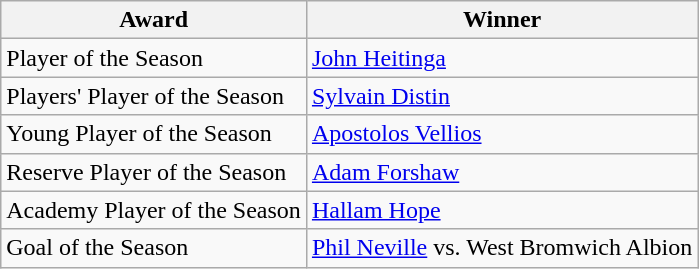<table class="wikitable" style="font-size:100%; text-align:left">
<tr>
<th>Award</th>
<th>Winner</th>
</tr>
<tr>
<td>Player of the Season</td>
<td> <a href='#'>John Heitinga</a></td>
</tr>
<tr>
<td>Players' Player of the Season</td>
<td> <a href='#'>Sylvain Distin</a></td>
</tr>
<tr>
<td>Young Player of the Season</td>
<td> <a href='#'>Apostolos Vellios</a></td>
</tr>
<tr>
<td>Reserve Player of the Season</td>
<td> <a href='#'>Adam Forshaw</a></td>
</tr>
<tr>
<td>Academy Player of the Season</td>
<td> <a href='#'>Hallam Hope</a></td>
</tr>
<tr>
<td>Goal of the Season</td>
<td> <a href='#'>Phil Neville</a> vs. West Bromwich Albion</td>
</tr>
</table>
